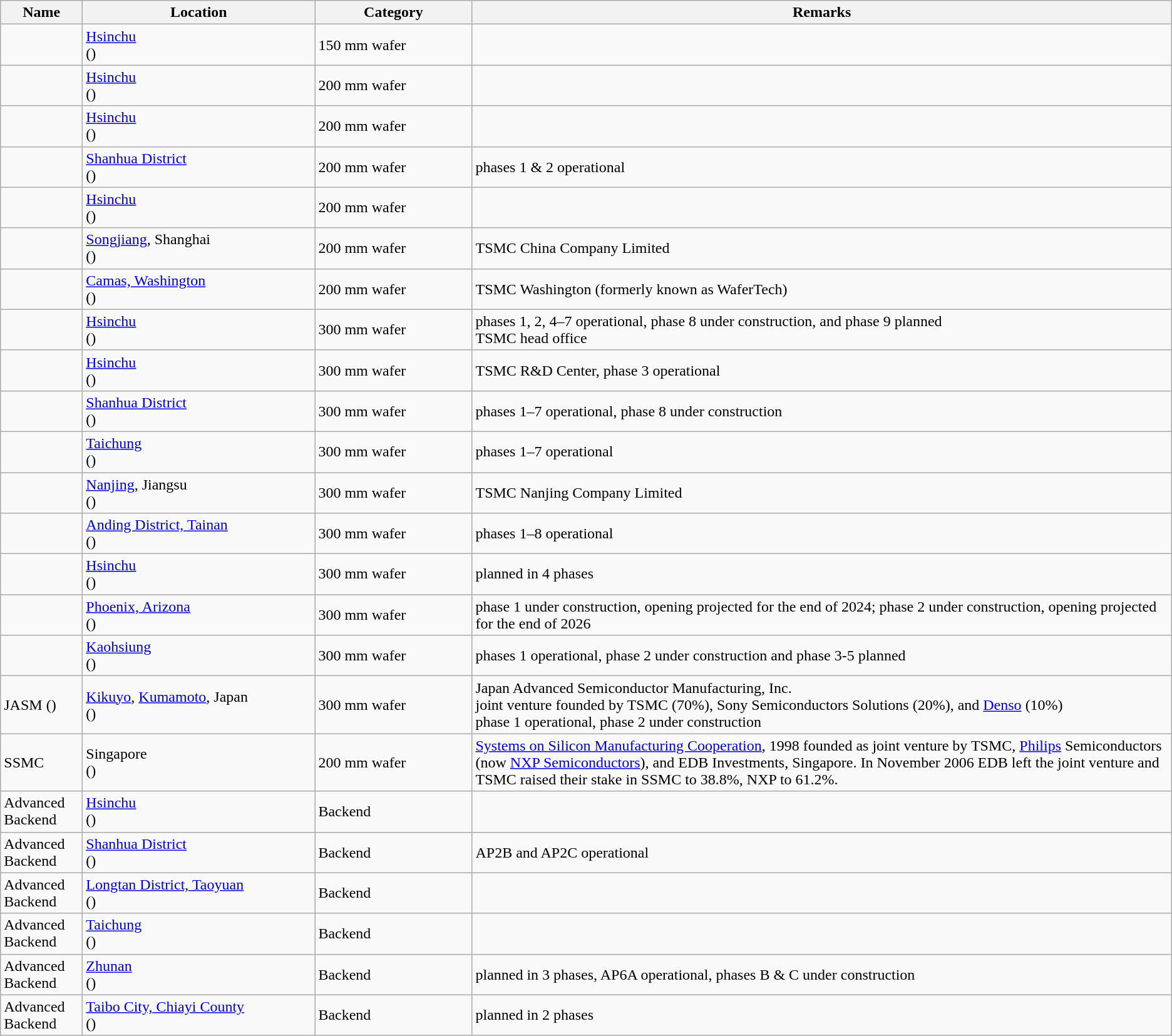<table class="wikitable sortable zebra mw-collapsible">
<tr>
<th style="width:5em">Name</th>
<th style="width:15em">Location</th>
<th style="width:10em">Category</th>
<th>Remarks</th>
</tr>
<tr>
<td></td>
<td><a href='#'>Hsinchu</a><br>()</td>
<td>150 mm wafer</td>
<td></td>
</tr>
<tr>
<td></td>
<td><a href='#'>Hsinchu</a><br>()</td>
<td>200 mm wafer</td>
<td></td>
</tr>
<tr>
<td></td>
<td><a href='#'>Hsinchu</a><br>()</td>
<td>200 mm wafer</td>
<td></td>
</tr>
<tr>
<td></td>
<td><a href='#'>Shanhua District</a><br>()</td>
<td>200 mm wafer</td>
<td>phases 1 & 2 operational</td>
</tr>
<tr>
<td></td>
<td><a href='#'>Hsinchu</a><br>()</td>
<td>200 mm wafer</td>
<td></td>
</tr>
<tr>
<td></td>
<td><a href='#'>Songjiang</a>, Shanghai<br>()</td>
<td>200 mm wafer</td>
<td>TSMC China Company Limited</td>
</tr>
<tr>
<td></td>
<td><a href='#'>Camas, Washington</a><br>()</td>
<td>200 mm wafer</td>
<td>TSMC Washington (formerly known as WaferTech)</td>
</tr>
<tr>
<td></td>
<td><a href='#'>Hsinchu</a><br>()</td>
<td>300 mm wafer</td>
<td>phases 1, 2, 4–7 operational, phase 8 under construction, and phase 9 planned <br>TSMC head office</td>
</tr>
<tr>
<td></td>
<td><a href='#'>Hsinchu</a><br>()</td>
<td>300 mm wafer</td>
<td>TSMC R&D Center, phase 3 operational</td>
</tr>
<tr>
<td></td>
<td><a href='#'>Shanhua District</a><br>()</td>
<td>300 mm wafer</td>
<td>phases 1–7 operational, phase 8 under construction</td>
</tr>
<tr>
<td></td>
<td><a href='#'>Taichung</a><br>()</td>
<td>300 mm wafer</td>
<td>phases 1–7 operational</td>
</tr>
<tr>
<td></td>
<td><a href='#'>Nanjing</a>, Jiangsu<br>()</td>
<td>300 mm wafer</td>
<td>TSMC Nanjing Company Limited</td>
</tr>
<tr>
<td></td>
<td><a href='#'>Anding District, Tainan</a><br>()</td>
<td>300 mm wafer</td>
<td>phases 1–8 operational</td>
</tr>
<tr>
<td></td>
<td><a href='#'>Hsinchu</a><br>()</td>
<td>300 mm wafer</td>
<td>planned in 4 phases</td>
</tr>
<tr>
<td></td>
<td><a href='#'>Phoenix, Arizona</a><br>()</td>
<td>300 mm wafer</td>
<td>phase 1 under construction, opening projected for the end of 2024; phase 2 under construction, opening projected for the end of 2026</td>
</tr>
<tr>
<td></td>
<td><a href='#'>Kaohsiung</a><br>()</td>
<td>300 mm wafer</td>
<td>phases 1 operational, phase 2 under construction and phase 3-5 planned</td>
</tr>
<tr>
<td>JASM ()</td>
<td><a href='#'>Kikuyo</a>, <a href='#'>Kumamoto</a>, Japan<br>()</td>
<td>300 mm wafer</td>
<td>Japan Advanced Semiconductor Manufacturing, Inc.<br>joint venture founded by TSMC (70%), Sony Semiconductors Solutions (20%), and <a href='#'>Denso</a> (10%)<br>phase 1 operational, phase 2 under construction</td>
</tr>
<tr>
<td>SSMC</td>
<td>Singapore<br>()</td>
<td>200 mm wafer</td>
<td><a href='#'>Systems on Silicon Manufacturing Cooperation</a>, 1998 founded as joint venture by TSMC, <a href='#'>Philips</a> Semiconductors (now <a href='#'>NXP Semiconductors</a>), and EDB Investments, Singapore. In November 2006 EDB left the joint venture and TSMC raised their stake in SSMC to 38.8%, NXP to 61.2%.</td>
</tr>
<tr>
<td>Advanced Backend </td>
<td><a href='#'>Hsinchu</a><br>()</td>
<td>Backend</td>
<td></td>
</tr>
<tr>
<td>Advanced Backend </td>
<td><a href='#'>Shanhua District</a><br>()</td>
<td>Backend</td>
<td>AP2B and AP2C operational</td>
</tr>
<tr>
<td>Advanced Backend </td>
<td><a href='#'>Longtan District, Taoyuan</a><br>()</td>
<td>Backend</td>
<td></td>
</tr>
<tr>
<td>Advanced Backend </td>
<td><a href='#'>Taichung</a><br>()</td>
<td>Backend</td>
<td></td>
</tr>
<tr>
<td>Advanced Backend </td>
<td><a href='#'>Zhunan</a><br>()</td>
<td>Backend</td>
<td>planned in 3 phases, AP6A operational, phases B & C under construction</td>
</tr>
<tr>
<td>Advanced Backend </td>
<td><a href='#'>Taibo City, Chiayi County</a><br>()</td>
<td>Backend</td>
<td>planned in 2 phases</td>
</tr>
</table>
